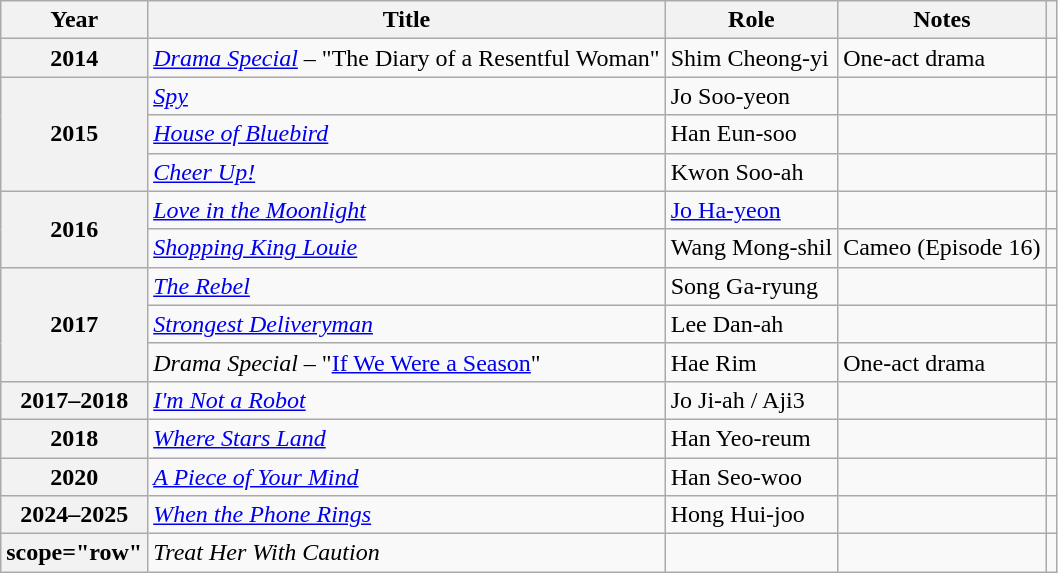<table class="wikitable plainrowheaders sortable">
<tr>
<th scope="col">Year</th>
<th scope="col">Title</th>
<th scope="col">Role</th>
<th scope="col" class="unsortable">Notes</th>
<th scope="col" class="unsortable"></th>
</tr>
<tr>
<th scope="row">2014</th>
<td><em><a href='#'>Drama Special</a></em> – "The Diary of a Resentful Woman"</td>
<td>Shim Cheong-yi</td>
<td>One-act drama</td>
<td style="text-align:center"></td>
</tr>
<tr>
<th scope="row"  rowspan="3">2015</th>
<td><em><a href='#'>Spy</a></em></td>
<td>Jo Soo-yeon</td>
<td></td>
<td style="text-align:center"></td>
</tr>
<tr>
<td><em><a href='#'>House of Bluebird</a></em></td>
<td>Han Eun-soo</td>
<td></td>
<td style="text-align:center"></td>
</tr>
<tr>
<td><em><a href='#'>Cheer Up!</a></em></td>
<td>Kwon Soo-ah</td>
<td></td>
<td style="text-align:center"></td>
</tr>
<tr>
<th scope="row" rowspan="2">2016</th>
<td><em><a href='#'>Love in the Moonlight</a></em></td>
<td><a href='#'>Jo Ha-yeon</a></td>
<td></td>
<td style="text-align:center"></td>
</tr>
<tr>
<td><em><a href='#'>Shopping King Louie</a></em></td>
<td>Wang Mong-shil</td>
<td>Cameo (Episode 16)</td>
<td style="text-align:center"></td>
</tr>
<tr>
<th scope="row" rowspan="3">2017</th>
<td><em><a href='#'>The Rebel</a></em></td>
<td>Song Ga-ryung</td>
<td></td>
<td style="text-align:center"></td>
</tr>
<tr>
<td><em><a href='#'>Strongest Deliveryman</a></em></td>
<td>Lee Dan-ah</td>
<td></td>
<td style="text-align:center"></td>
</tr>
<tr>
<td><em>Drama Special</em> – "<a href='#'>If We Were a Season</a>"</td>
<td>Hae Rim</td>
<td>One-act drama</td>
<td style="text-align:center"></td>
</tr>
<tr>
<th scope="row">2017–2018</th>
<td><em><a href='#'>I'm Not a Robot</a></em></td>
<td>Jo Ji-ah / Aji3</td>
<td></td>
<td style="text-align:center"></td>
</tr>
<tr>
<th scope="row">2018</th>
<td><em><a href='#'>Where Stars Land</a></em></td>
<td>Han Yeo-reum</td>
<td></td>
<td style="text-align:center"></td>
</tr>
<tr>
<th scope="row">2020</th>
<td><em><a href='#'>A Piece of Your Mind</a></em></td>
<td>Han Seo-woo</td>
<td></td>
<td style="text-align:center"></td>
</tr>
<tr>
<th scope="row">2024–2025</th>
<td><em><a href='#'>When the Phone Rings</a></em></td>
<td>Hong Hui-joo</td>
<td></td>
<td style="text-align:center"></td>
</tr>
<tr>
<th>scope="row" </th>
<td><em>Treat Her With Caution</em></td>
<td></td>
<td></td>
<td style="text-align:center"></td>
</tr>
</table>
